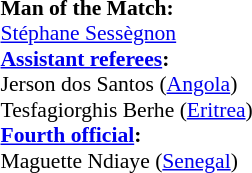<table width=50% style="font-size: 90%">
<tr>
<td><br><strong>Man of the Match:</strong>
<br> <a href='#'>Stéphane Sessègnon</a><br><strong><a href='#'>Assistant referees</a>:</strong>
<br>Jerson dos Santos (<a href='#'>Angola</a>)
<br>Tesfagiorghis Berhe (<a href='#'>Eritrea</a>)
<br><strong><a href='#'>Fourth official</a>:</strong>
<br>Maguette Ndiaye (<a href='#'>Senegal</a>)</td>
</tr>
</table>
